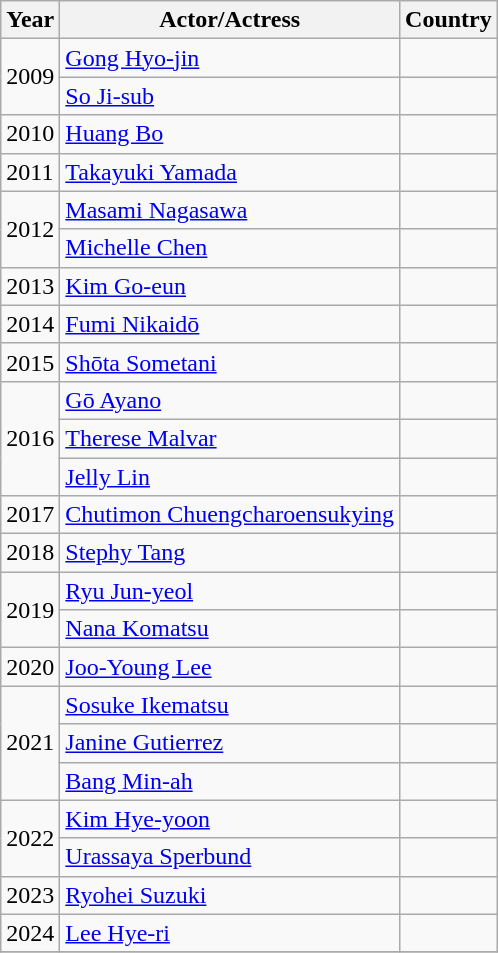<table class="wikitable">
<tr>
<th>Year</th>
<th>Actor/Actress</th>
<th>Country</th>
</tr>
<tr>
<td rowspan=2>2009</td>
<td><a href='#'>Gong Hyo-jin</a></td>
<td></td>
</tr>
<tr>
<td><a href='#'>So Ji-sub</a></td>
<td></td>
</tr>
<tr>
<td>2010</td>
<td><a href='#'>Huang Bo</a></td>
<td></td>
</tr>
<tr>
<td>2011</td>
<td><a href='#'>Takayuki Yamada</a></td>
<td></td>
</tr>
<tr>
<td rowspan=2>2012</td>
<td><a href='#'>Masami Nagasawa</a></td>
<td></td>
</tr>
<tr>
<td><a href='#'>Michelle Chen</a></td>
<td></td>
</tr>
<tr>
<td>2013</td>
<td><a href='#'>Kim Go-eun</a></td>
<td></td>
</tr>
<tr>
<td>2014</td>
<td><a href='#'>Fumi Nikaidō</a></td>
<td></td>
</tr>
<tr>
<td>2015</td>
<td><a href='#'>Shōta Sometani</a></td>
<td></td>
</tr>
<tr>
<td rowspan=3>2016</td>
<td><a href='#'>Gō Ayano</a></td>
<td></td>
</tr>
<tr>
<td><a href='#'>Therese Malvar</a></td>
<td></td>
</tr>
<tr>
<td><a href='#'>Jelly Lin</a></td>
<td></td>
</tr>
<tr>
<td>2017</td>
<td><a href='#'>Chutimon Chuengcharoensukying</a></td>
<td></td>
</tr>
<tr>
<td>2018</td>
<td><a href='#'>Stephy Tang</a></td>
<td></td>
</tr>
<tr>
<td rowspan=2>2019</td>
<td><a href='#'>Ryu Jun-yeol</a></td>
<td></td>
</tr>
<tr>
<td><a href='#'>Nana Komatsu</a></td>
<td></td>
</tr>
<tr>
<td>2020</td>
<td><a href='#'>Joo-Young Lee</a></td>
<td></td>
</tr>
<tr>
<td rowspan=3>2021</td>
<td><a href='#'>Sosuke Ikematsu</a></td>
<td></td>
</tr>
<tr>
<td><a href='#'>Janine Gutierrez</a></td>
<td></td>
</tr>
<tr>
<td><a href='#'>Bang Min-ah</a></td>
<td></td>
</tr>
<tr>
<td rowspan=2>2022</td>
<td><a href='#'>Kim Hye-yoon</a></td>
<td></td>
</tr>
<tr>
<td><a href='#'>Urassaya Sperbund</a></td>
<td></td>
</tr>
<tr>
<td>2023</td>
<td><a href='#'>Ryohei Suzuki</a></td>
<td></td>
</tr>
<tr>
<td>2024</td>
<td><a href='#'>Lee Hye-ri</a></td>
<td></td>
</tr>
<tr>
</tr>
</table>
